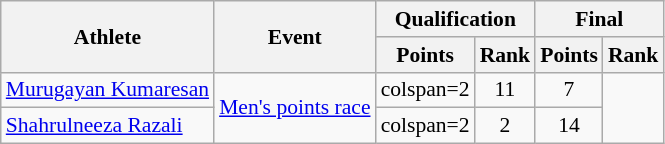<table class=wikitable style="text-align:center; font-size:90%">
<tr>
<th rowspan=2>Athlete</th>
<th rowspan=2>Event</th>
<th colspan=2>Qualification</th>
<th colspan=2>Final</th>
</tr>
<tr>
<th>Points</th>
<th>Rank</th>
<th>Points</th>
<th>Rank</th>
</tr>
<tr>
<td align=left><a href='#'>Murugayan Kumaresan</a></td>
<td align=left rowspan=2><a href='#'>Men's points race</a></td>
<td>colspan=2 </td>
<td>11</td>
<td>7</td>
</tr>
<tr>
<td align=left><a href='#'>Shahrulneeza Razali</a></td>
<td>colspan=2 </td>
<td>2</td>
<td>14</td>
</tr>
</table>
